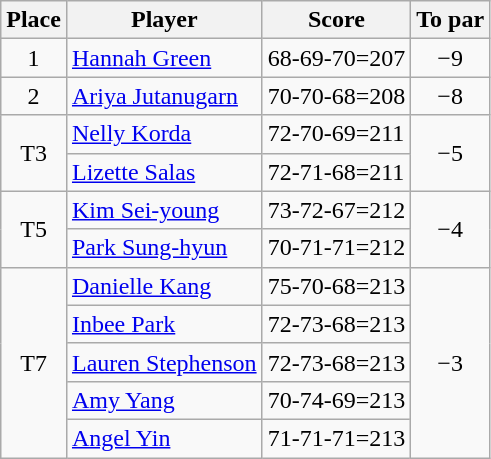<table class="wikitable">
<tr>
<th>Place</th>
<th>Player</th>
<th>Score</th>
<th>To par</th>
</tr>
<tr>
<td align=center>1</td>
<td> <a href='#'>Hannah Green</a></td>
<td>68-69-70=207</td>
<td align=center>−9</td>
</tr>
<tr>
<td align=center>2</td>
<td> <a href='#'>Ariya Jutanugarn</a></td>
<td>70-70-68=208</td>
<td align=center>−8</td>
</tr>
<tr>
<td align=center rowspan=2>T3</td>
<td> <a href='#'>Nelly Korda</a></td>
<td>72-70-69=211</td>
<td align=center rowspan=2>−5</td>
</tr>
<tr>
<td> <a href='#'>Lizette Salas</a></td>
<td>72-71-68=211</td>
</tr>
<tr>
<td align=center rowspan=2>T5</td>
<td> <a href='#'>Kim Sei-young</a></td>
<td>73-72-67=212</td>
<td align=center rowspan=2>−4</td>
</tr>
<tr>
<td> <a href='#'>Park Sung-hyun</a></td>
<td>70-71-71=212</td>
</tr>
<tr>
<td align=center rowspan=5>T7</td>
<td> <a href='#'>Danielle Kang</a></td>
<td>75-70-68=213</td>
<td align=center rowspan=5>−3</td>
</tr>
<tr>
<td> <a href='#'>Inbee Park</a></td>
<td>72-73-68=213</td>
</tr>
<tr>
<td> <a href='#'>Lauren Stephenson</a></td>
<td>72-73-68=213</td>
</tr>
<tr>
<td> <a href='#'>Amy Yang</a></td>
<td>70-74-69=213</td>
</tr>
<tr>
<td> <a href='#'>Angel Yin</a></td>
<td>71-71-71=213</td>
</tr>
</table>
